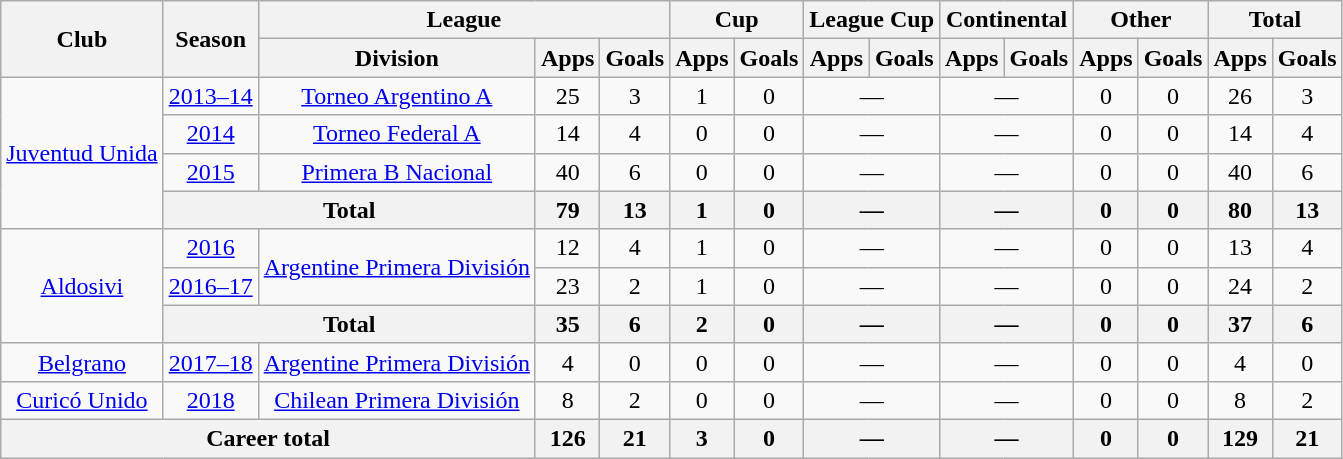<table class="wikitable" style="text-align:center">
<tr>
<th rowspan="2">Club</th>
<th rowspan="2">Season</th>
<th colspan="3">League</th>
<th colspan="2">Cup</th>
<th colspan="2">League Cup</th>
<th colspan="2">Continental</th>
<th colspan="2">Other</th>
<th colspan="2">Total</th>
</tr>
<tr>
<th>Division</th>
<th>Apps</th>
<th>Goals</th>
<th>Apps</th>
<th>Goals</th>
<th>Apps</th>
<th>Goals</th>
<th>Apps</th>
<th>Goals</th>
<th>Apps</th>
<th>Goals</th>
<th>Apps</th>
<th>Goals</th>
</tr>
<tr>
<td rowspan="4"><a href='#'>Juventud Unida</a></td>
<td><a href='#'>2013–14</a></td>
<td><a href='#'>Torneo Argentino A</a></td>
<td>25</td>
<td>3</td>
<td>1</td>
<td>0</td>
<td colspan="2">—</td>
<td colspan="2">—</td>
<td>0</td>
<td>0</td>
<td>26</td>
<td>3</td>
</tr>
<tr>
<td><a href='#'>2014</a></td>
<td><a href='#'>Torneo Federal A</a></td>
<td>14</td>
<td>4</td>
<td>0</td>
<td>0</td>
<td colspan="2">—</td>
<td colspan="2">—</td>
<td>0</td>
<td>0</td>
<td>14</td>
<td>4</td>
</tr>
<tr>
<td><a href='#'>2015</a></td>
<td><a href='#'>Primera B Nacional</a></td>
<td>40</td>
<td>6</td>
<td>0</td>
<td>0</td>
<td colspan="2">—</td>
<td colspan="2">—</td>
<td>0</td>
<td>0</td>
<td>40</td>
<td>6</td>
</tr>
<tr>
<th colspan="2">Total</th>
<th>79</th>
<th>13</th>
<th>1</th>
<th>0</th>
<th colspan="2">—</th>
<th colspan="2">—</th>
<th>0</th>
<th>0</th>
<th>80</th>
<th>13</th>
</tr>
<tr>
<td rowspan="3"><a href='#'>Aldosivi</a></td>
<td><a href='#'>2016</a></td>
<td rowspan="2"><a href='#'>Argentine Primera División</a></td>
<td>12</td>
<td>4</td>
<td>1</td>
<td>0</td>
<td colspan="2">—</td>
<td colspan="2">—</td>
<td>0</td>
<td>0</td>
<td>13</td>
<td>4</td>
</tr>
<tr>
<td><a href='#'>2016–17</a></td>
<td>23</td>
<td>2</td>
<td>1</td>
<td>0</td>
<td colspan="2">—</td>
<td colspan="2">—</td>
<td>0</td>
<td>0</td>
<td>24</td>
<td>2</td>
</tr>
<tr>
<th colspan="2">Total</th>
<th>35</th>
<th>6</th>
<th>2</th>
<th>0</th>
<th colspan="2">—</th>
<th colspan="2">—</th>
<th>0</th>
<th>0</th>
<th>37</th>
<th>6</th>
</tr>
<tr>
<td><a href='#'>Belgrano</a></td>
<td><a href='#'>2017–18</a></td>
<td><a href='#'>Argentine Primera División</a></td>
<td>4</td>
<td>0</td>
<td>0</td>
<td>0</td>
<td colspan="2">—</td>
<td colspan="2">—</td>
<td>0</td>
<td>0</td>
<td>4</td>
<td>0</td>
</tr>
<tr>
<td><a href='#'>Curicó Unido</a></td>
<td><a href='#'>2018</a></td>
<td><a href='#'>Chilean Primera División</a></td>
<td>8</td>
<td>2</td>
<td>0</td>
<td>0</td>
<td colspan="2">—</td>
<td colspan="2">—</td>
<td>0</td>
<td>0</td>
<td>8</td>
<td>2</td>
</tr>
<tr>
<th colspan="3">Career total</th>
<th>126</th>
<th>21</th>
<th>3</th>
<th>0</th>
<th colspan="2">—</th>
<th colspan="2">—</th>
<th>0</th>
<th>0</th>
<th>129</th>
<th>21</th>
</tr>
</table>
